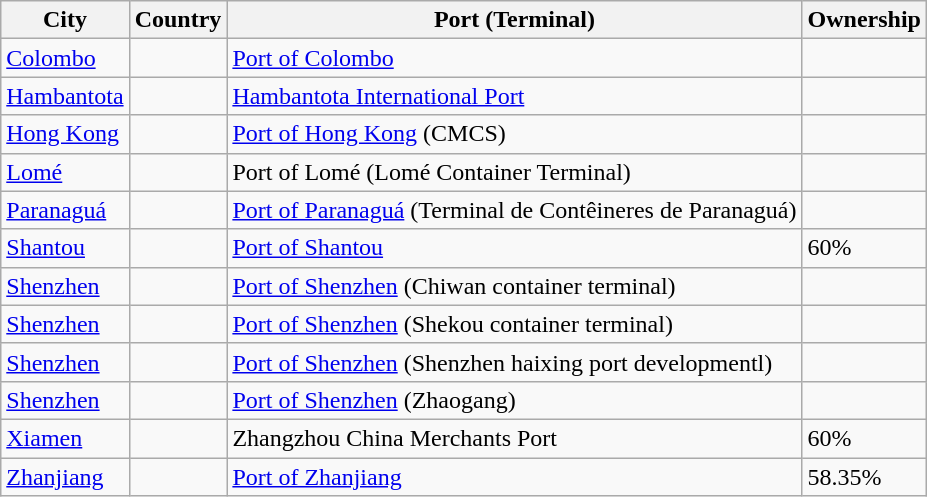<table class="wikitable sortable">
<tr>
<th>City</th>
<th>Country</th>
<th>Port (Terminal)</th>
<th>Ownership</th>
</tr>
<tr>
<td><a href='#'>Colombo</a></td>
<td></td>
<td><a href='#'>Port of Colombo</a></td>
<td></td>
</tr>
<tr>
<td><a href='#'>Hambantota</a></td>
<td></td>
<td><a href='#'>Hambantota International Port</a></td>
<td></td>
</tr>
<tr>
<td><a href='#'>Hong Kong</a></td>
<td></td>
<td><a href='#'>Port of Hong Kong</a> (CMCS)</td>
<td></td>
</tr>
<tr>
<td><a href='#'>Lomé</a></td>
<td></td>
<td>Port of Lomé (Lomé Container Terminal)</td>
<td></td>
</tr>
<tr>
<td><a href='#'>Paranaguá</a></td>
<td></td>
<td><a href='#'>Port of Paranaguá</a> (Terminal de Contêineres de Paranaguá)</td>
<td></td>
</tr>
<tr>
<td><a href='#'>Shantou</a></td>
<td></td>
<td><a href='#'>Port of Shantou</a></td>
<td>60%</td>
</tr>
<tr>
<td><a href='#'>Shenzhen</a></td>
<td></td>
<td><a href='#'>Port of Shenzhen</a> (Chiwan container terminal)</td>
<td></td>
</tr>
<tr>
<td><a href='#'>Shenzhen</a></td>
<td></td>
<td><a href='#'>Port of Shenzhen</a> (Shekou container terminal)</td>
<td></td>
</tr>
<tr>
<td><a href='#'>Shenzhen</a></td>
<td></td>
<td><a href='#'>Port of Shenzhen</a> (Shenzhen haixing port developmentl)</td>
<td></td>
</tr>
<tr>
<td><a href='#'>Shenzhen</a></td>
<td></td>
<td><a href='#'>Port of Shenzhen</a> (Zhaogang)</td>
<td></td>
</tr>
<tr>
<td><a href='#'>Xiamen</a></td>
<td></td>
<td>Zhangzhou China Merchants Port</td>
<td>60%</td>
</tr>
<tr>
<td><a href='#'>Zhanjiang</a></td>
<td></td>
<td><a href='#'>Port of Zhanjiang</a></td>
<td>58.35%</td>
</tr>
</table>
